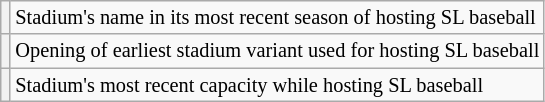<table class="wikitable plainrowheaders" style="font-size:85%">
<tr>
<th scope="row"></th>
<td>Stadium's name in its most recent season of hosting SL baseball</td>
</tr>
<tr>
<th scope="row"></th>
<td>Opening of earliest stadium variant used for hosting SL baseball</td>
</tr>
<tr>
<th scope="row"></th>
<td>Stadium's most recent capacity while hosting SL baseball</td>
</tr>
</table>
